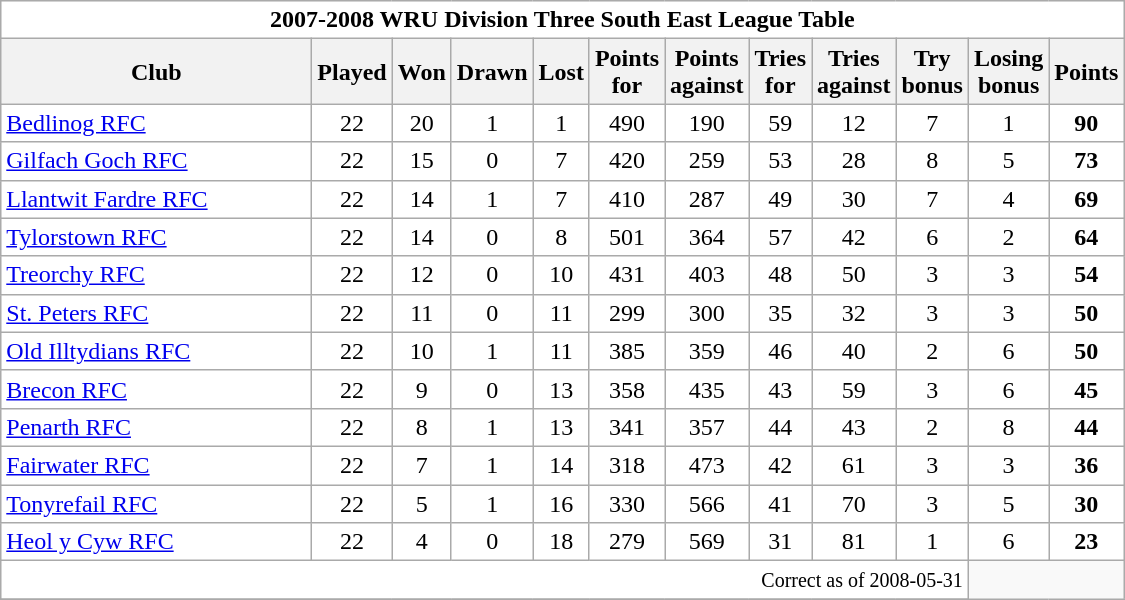<table class="wikitable" style="float:left; margin-right:15px; text-align: center;">
<tr>
<td colspan="12" bgcolor="#FFFFFF" cellpadding="0" cellspacing="0"><strong>2007-2008 WRU Division Three South East League Table</strong></td>
</tr>
<tr>
<th bgcolor="#efefef" width="200">Club</th>
<th bgcolor="#efefef" width="20">Played</th>
<th bgcolor="#efefef" width="20">Won</th>
<th bgcolor="#efefef" width="20">Drawn</th>
<th bgcolor="#efefef" width="20">Lost</th>
<th bgcolor="#efefef" width="20">Points for</th>
<th bgcolor="#efefef" width="20">Points against</th>
<th bgcolor="#efefef" width="20">Tries for</th>
<th bgcolor="#efefef" width="20">Tries against</th>
<th bgcolor="#efefef" width="20">Try bonus</th>
<th bgcolor="#efefef" width="20">Losing bonus</th>
<th bgcolor="#efefef" width="20">Points</th>
</tr>
<tr bgcolor=#ffffff align=center>
<td align=left><a href='#'>Bedlinog RFC</a></td>
<td>22</td>
<td>20</td>
<td>1</td>
<td>1</td>
<td>490</td>
<td>190</td>
<td>59</td>
<td>12</td>
<td>7</td>
<td>1</td>
<td><strong>90</strong></td>
</tr>
<tr bgcolor=#ffffff align=center>
<td align=left><a href='#'>Gilfach Goch RFC</a></td>
<td>22</td>
<td>15</td>
<td>0</td>
<td>7</td>
<td>420</td>
<td>259</td>
<td>53</td>
<td>28</td>
<td>8</td>
<td>5</td>
<td><strong>73</strong></td>
</tr>
<tr bgcolor=#ffffff align=center>
<td align=left><a href='#'>Llantwit Fardre RFC</a></td>
<td>22</td>
<td>14</td>
<td>1</td>
<td>7</td>
<td>410</td>
<td>287</td>
<td>49</td>
<td>30</td>
<td>7</td>
<td>4</td>
<td><strong>69</strong></td>
</tr>
<tr bgcolor=#ffffff align=center>
<td align=left><a href='#'>Tylorstown RFC</a></td>
<td>22</td>
<td>14</td>
<td>0</td>
<td>8</td>
<td>501</td>
<td>364</td>
<td>57</td>
<td>42</td>
<td>6</td>
<td>2</td>
<td><strong>64</strong></td>
</tr>
<tr bgcolor=#ffffff align=center>
<td align=left><a href='#'>Treorchy RFC</a></td>
<td>22</td>
<td>12</td>
<td>0</td>
<td>10</td>
<td>431</td>
<td>403</td>
<td>48</td>
<td>50</td>
<td>3</td>
<td>3</td>
<td><strong>54</strong></td>
</tr>
<tr bgcolor=#ffffff align=center>
<td align=left><a href='#'>St. Peters RFC</a></td>
<td>22</td>
<td>11</td>
<td>0</td>
<td>11</td>
<td>299</td>
<td>300</td>
<td>35</td>
<td>32</td>
<td>3</td>
<td>3</td>
<td><strong>50</strong></td>
</tr>
<tr bgcolor=#ffffff align=center>
<td align=left><a href='#'>Old Illtydians RFC</a></td>
<td>22</td>
<td>10</td>
<td>1</td>
<td>11</td>
<td>385</td>
<td>359</td>
<td>46</td>
<td>40</td>
<td>2</td>
<td>6</td>
<td><strong>50</strong></td>
</tr>
<tr bgcolor=#ffffff align=center>
<td align=left><a href='#'>Brecon RFC</a></td>
<td>22</td>
<td>9</td>
<td>0</td>
<td>13</td>
<td>358</td>
<td>435</td>
<td>43</td>
<td>59</td>
<td>3</td>
<td>6</td>
<td><strong>45</strong></td>
</tr>
<tr bgcolor=#ffffff align=center>
<td align=left><a href='#'>Penarth RFC</a></td>
<td>22</td>
<td>8</td>
<td>1</td>
<td>13</td>
<td>341</td>
<td>357</td>
<td>44</td>
<td>43</td>
<td>2</td>
<td>8</td>
<td><strong>44</strong></td>
</tr>
<tr bgcolor=#ffffff align=center>
<td align=left><a href='#'>Fairwater RFC</a></td>
<td>22</td>
<td>7</td>
<td>1</td>
<td>14</td>
<td>318</td>
<td>473</td>
<td>42</td>
<td>61</td>
<td>3</td>
<td>3</td>
<td><strong>36</strong></td>
</tr>
<tr bgcolor=#ffffff align=center>
<td align=left><a href='#'>Tonyrefail RFC</a></td>
<td>22</td>
<td>5</td>
<td>1</td>
<td>16</td>
<td>330</td>
<td>566</td>
<td>41</td>
<td>70</td>
<td>3</td>
<td>5</td>
<td><strong>30</strong></td>
</tr>
<tr bgcolor=#ffffff align=center>
<td align=left><a href='#'>Heol y Cyw RFC</a></td>
<td>22</td>
<td>4</td>
<td>0</td>
<td>18</td>
<td>279</td>
<td>569</td>
<td>31</td>
<td>81</td>
<td>1</td>
<td>6</td>
<td><strong>23</strong></td>
</tr>
<tr>
<td colspan="10" align="right" bgcolor="#FFFFFF" cellpadding="0" cellspacing="0"><small>Correct as of 2008-05-31</small></td>
</tr>
<tr>
</tr>
</table>
